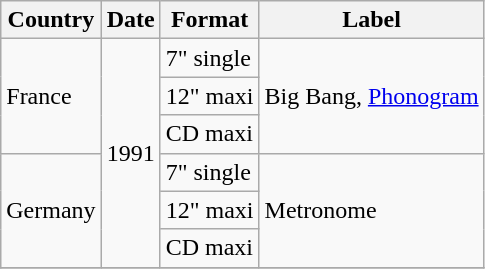<table class=wikitable>
<tr>
<th>Country</th>
<th>Date</th>
<th>Format</th>
<th>Label</th>
</tr>
<tr>
<td rowspan="3">France</td>
<td rowspan="6">1991</td>
<td>7" single</td>
<td rowspan="3">Big Bang, <a href='#'>Phonogram</a></td>
</tr>
<tr>
<td>12" maxi</td>
</tr>
<tr>
<td>CD maxi</td>
</tr>
<tr>
<td rowspan="3">Germany</td>
<td>7" single</td>
<td rowspan="3">Metronome</td>
</tr>
<tr>
<td>12" maxi</td>
</tr>
<tr>
<td>CD maxi</td>
</tr>
<tr>
</tr>
</table>
